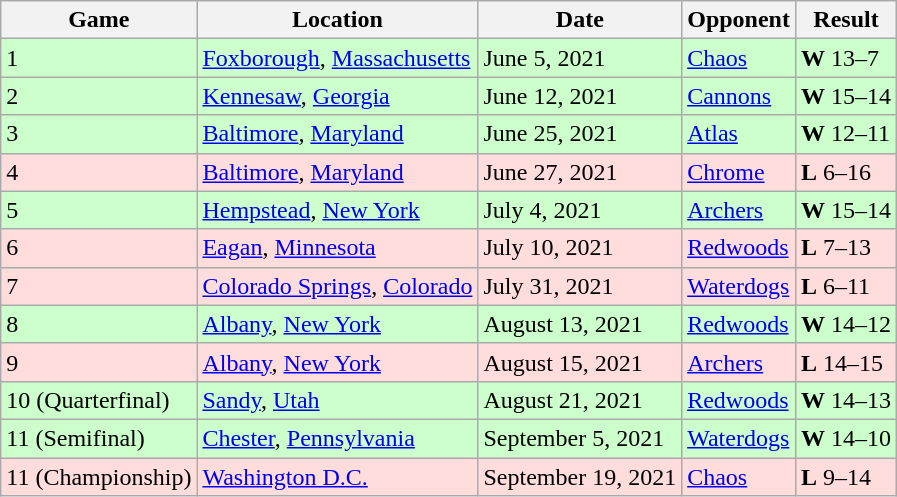<table class="wikitable">
<tr>
<th>Game</th>
<th>Location</th>
<th>Date</th>
<th>Opponent</th>
<th>Result</th>
</tr>
<tr bgcolor="#CCFFCC">
<td>1</td>
<td><a href='#'>Foxborough</a>, <a href='#'>Massachusetts</a></td>
<td>June 5, 2021</td>
<td><a href='#'>Chaos</a></td>
<td><strong>W</strong> 13–7</td>
</tr>
<tr bgcolor="#CCFFCC">
<td>2</td>
<td><a href='#'>Kennesaw</a>, <a href='#'>Georgia</a></td>
<td>June 12, 2021</td>
<td><a href='#'>Cannons</a></td>
<td><strong>W</strong> 15–14</td>
</tr>
<tr bgcolor="#CCFFCC">
<td>3</td>
<td><a href='#'>Baltimore</a>, <a href='#'>Maryland</a></td>
<td>June 25, 2021</td>
<td><a href='#'>Atlas</a></td>
<td><strong>W</strong> 12–11</td>
</tr>
<tr bgcolor="#FFDDDD">
<td>4</td>
<td><a href='#'>Baltimore</a>, <a href='#'>Maryland</a></td>
<td>June 27, 2021</td>
<td><a href='#'>Chrome</a></td>
<td><strong>L</strong> 6–16</td>
</tr>
<tr bgcolor="#CCFFCC">
<td>5</td>
<td><a href='#'>Hempstead</a>, <a href='#'>New York</a></td>
<td>July 4, 2021</td>
<td><a href='#'>Archers</a></td>
<td><strong>W</strong> 15–14</td>
</tr>
<tr bgcolor="#FFDDDD">
<td>6</td>
<td><a href='#'>Eagan</a>, <a href='#'>Minnesota</a></td>
<td>July 10, 2021</td>
<td><a href='#'>Redwoods</a></td>
<td><strong>L</strong> 7–13</td>
</tr>
<tr bgcolor="#FFDDDD">
<td>7</td>
<td><a href='#'>Colorado Springs</a>, <a href='#'>Colorado</a></td>
<td>July 31, 2021</td>
<td><a href='#'>Waterdogs</a></td>
<td><strong>L</strong> 6–11</td>
</tr>
<tr bgcolor="#CCFFCC">
<td>8</td>
<td><a href='#'>Albany</a>, <a href='#'>New York</a></td>
<td>August 13, 2021</td>
<td><a href='#'>Redwoods</a></td>
<td><strong>W</strong> 14–12</td>
</tr>
<tr bgcolor="#FFDDDD">
<td>9</td>
<td><a href='#'>Albany</a>, <a href='#'>New York</a></td>
<td>August 15, 2021</td>
<td><a href='#'>Archers</a></td>
<td><strong>L</strong> 14–15</td>
</tr>
<tr bgcolor="#CCFFCC">
<td>10 (Quarterfinal)</td>
<td><a href='#'>Sandy</a>, <a href='#'>Utah</a></td>
<td>August 21, 2021</td>
<td><a href='#'>Redwoods</a></td>
<td><strong>W</strong> 14–13</td>
</tr>
<tr bgcolor="#CCFFCC">
<td>11 (Semifinal)</td>
<td><a href='#'>Chester</a>, <a href='#'>Pennsylvania</a></td>
<td>September 5, 2021</td>
<td><a href='#'>Waterdogs</a></td>
<td><strong>W</strong> 14–10</td>
</tr>
<tr bgcolor="#FFDDDD">
<td>11 (Championship)</td>
<td><a href='#'>Washington D.C.</a></td>
<td>September 19, 2021</td>
<td><a href='#'>Chaos</a></td>
<td><strong>L</strong> 9–14</td>
</tr>
</table>
